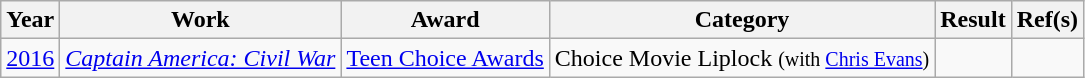<table class="wikitable">
<tr>
<th>Year</th>
<th>Work</th>
<th>Award</th>
<th>Category</th>
<th>Result</th>
<th>Ref(s)</th>
</tr>
<tr>
<td><a href='#'>2016</a></td>
<td rowspan="2"><em><a href='#'>Captain America: Civil War</a></em></td>
<td><a href='#'>Teen Choice Awards</a></td>
<td>Choice Movie Liplock	<small>(with <a href='#'>Chris Evans</a>)</small></td>
<td></td>
<td align="center"></td>
</tr>
</table>
